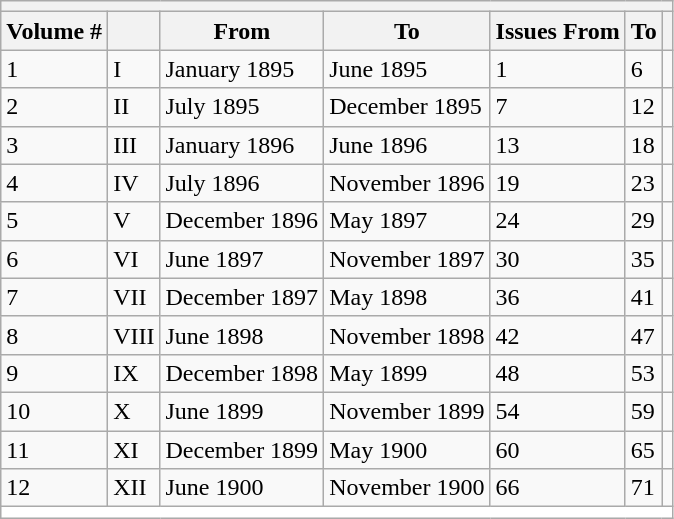<table class="wikitable">
<tr>
<th colspan=7></th>
</tr>
<tr>
<th>Volume #</th>
<th></th>
<th>From</th>
<th>To</th>
<th>Issues From</th>
<th>To</th>
<th></th>
</tr>
<tr>
<td>1</td>
<td>I</td>
<td>January 1895</td>
<td>June 1895</td>
<td>1</td>
<td>6</td>
<td></td>
</tr>
<tr>
<td>2</td>
<td>II</td>
<td>July 1895</td>
<td>December 1895</td>
<td>7</td>
<td>12</td>
<td></td>
</tr>
<tr>
<td>3</td>
<td>III</td>
<td>January 1896</td>
<td>June 1896</td>
<td>13</td>
<td>18</td>
<td></td>
</tr>
<tr>
<td>4</td>
<td>IV</td>
<td>July 1896</td>
<td>November 1896</td>
<td>19</td>
<td>23</td>
<td></td>
</tr>
<tr>
<td>5</td>
<td>V</td>
<td>December 1896</td>
<td>May 1897</td>
<td>24</td>
<td>29</td>
<td></td>
</tr>
<tr>
<td>6</td>
<td>VI</td>
<td>June 1897</td>
<td>November 1897</td>
<td>30</td>
<td>35</td>
<td></td>
</tr>
<tr>
<td>7</td>
<td>VII</td>
<td>December 1897</td>
<td>May 1898</td>
<td>36</td>
<td>41</td>
<td></td>
</tr>
<tr>
<td>8</td>
<td>VIII</td>
<td>June 1898</td>
<td>November 1898</td>
<td>42</td>
<td>47</td>
<td></td>
</tr>
<tr>
<td>9</td>
<td>IX</td>
<td>December 1898</td>
<td>May 1899</td>
<td>48</td>
<td>53</td>
<td></td>
</tr>
<tr>
<td>10</td>
<td>X</td>
<td>June 1899</td>
<td>November 1899</td>
<td>54</td>
<td>59</td>
<td></td>
</tr>
<tr>
<td>11</td>
<td>XI</td>
<td>December 1899</td>
<td>May 1900</td>
<td>60</td>
<td>65</td>
<td></td>
</tr>
<tr>
<td>12</td>
<td>XII</td>
<td>June 1900</td>
<td>November 1900</td>
<td>66</td>
<td>71</td>
<td></td>
</tr>
<tr>
<td colspan=7 bgcolor="white"></td>
</tr>
</table>
